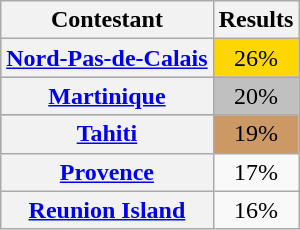<table class="wikitable" style="text-align:center;">
<tr>
<th scope=col>Contestant</th>
<th scope=col>Results</th>
</tr>
<tr bgcolor=gold>
<th><a href='#'>Nord-Pas-de-Calais</a></th>
<td>26%</td>
</tr>
<tr bgcolor=silver>
<th><a href='#'>Martinique</a></th>
<td>20%</td>
</tr>
<tr bgcolor=#cc9966>
<th><a href='#'>Tahiti</a></th>
<td>19%</td>
</tr>
<tr>
<th><a href='#'>Provence</a></th>
<td>17%</td>
</tr>
<tr>
<th><a href='#'>Reunion Island</a></th>
<td>16%</td>
</tr>
</table>
